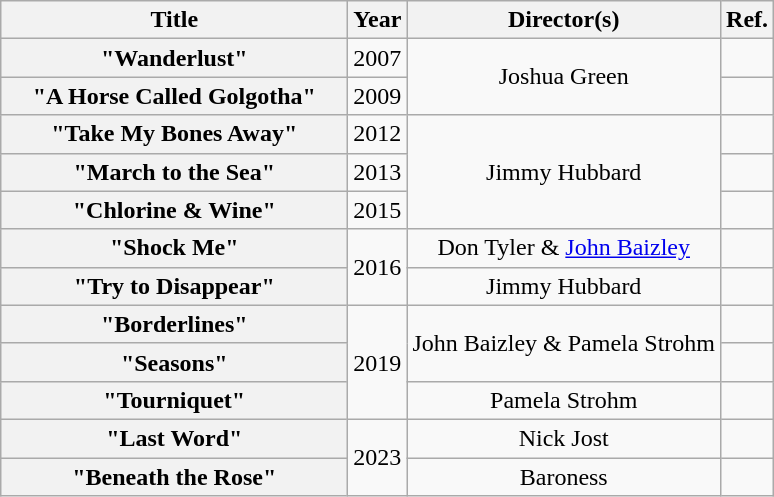<table class="wikitable plainrowheaders" style="text-align:center;">
<tr>
<th scope="col"" style="width:14em;">Title</th>
<th scope="col">Year</th>
<th scope="col">Director(s)</th>
<th scope="col">Ref.</th>
</tr>
<tr>
<th scope="row">"Wanderlust"</th>
<td>2007</td>
<td rowspan="2">Joshua Green</td>
<td></td>
</tr>
<tr>
<th scope="row">"A Horse Called Golgotha"</th>
<td>2009</td>
<td></td>
</tr>
<tr>
<th scope="row">"Take My Bones Away"</th>
<td>2012</td>
<td rowspan="3">Jimmy Hubbard</td>
<td></td>
</tr>
<tr>
<th scope="row">"March to the Sea"</th>
<td>2013</td>
<td></td>
</tr>
<tr>
<th scope="row">"Chlorine & Wine"</th>
<td>2015</td>
<td></td>
</tr>
<tr>
<th scope="row">"Shock Me"</th>
<td rowspan="2">2016</td>
<td>Don Tyler & <a href='#'>John Baizley</a></td>
<td></td>
</tr>
<tr>
<th scope="row">"Try to Disappear"</th>
<td>Jimmy Hubbard</td>
<td></td>
</tr>
<tr>
<th scope="row">"Borderlines"</th>
<td rowspan="3">2019</td>
<td rowspan="2">John Baizley & Pamela Strohm</td>
<td></td>
</tr>
<tr>
<th scope="row">"Seasons"</th>
<td></td>
</tr>
<tr>
<th scope="row">"Tourniquet"</th>
<td>Pamela Strohm</td>
<td></td>
</tr>
<tr>
<th scope="row">"Last Word"</th>
<td rowspan="2">2023</td>
<td>Nick Jost</td>
<td></td>
</tr>
<tr>
<th scope="row">"Beneath the Rose"</th>
<td>Baroness</td>
<td></td>
</tr>
</table>
